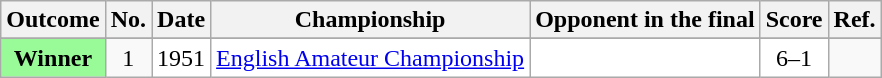<table class="sortable wikitable plainrowheaders">
<tr>
<th scope="col">Outcome</th>
<th scope="col">No.</th>
<th scope="col">Date</th>
<th scope="col">Championship</th>
<th scope="col">Opponent in the final</th>
<th scope="col" align="center">Score</th>
<th>Ref.</th>
</tr>
<tr style="background:#e5d1cb;">
</tr>
<tr>
<th scope="row" style="background:#98FB98">Winner</th>
<td align="center">1</td>
<td bgcolor="FFFFFF" style="text-align:center">1951</td>
<td bgcolor="FFFFFF"><a href='#'>English Amateur Championship</a></td>
<td bgcolor="FFFFFF"></td>
<td bgcolor="FFFFFF" style="text-align:center">6–1</td>
<td></td>
</tr>
</table>
